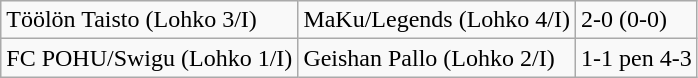<table class="wikitable">
<tr>
<td>Töölön Taisto (Lohko 3/I)</td>
<td>MaKu/Legends (Lohko 4/I)</td>
<td>2-0 (0-0)</td>
</tr>
<tr>
<td>FC POHU/Swigu (Lohko 1/I)</td>
<td>Geishan Pallo (Lohko 2/I)</td>
<td>1-1 pen 4-3</td>
</tr>
</table>
